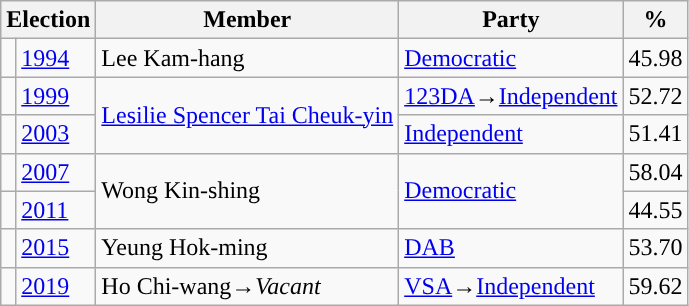<table class="wikitable">
<tr>
<th colspan="2">Election</th>
<th>Member</th>
<th>Party</th>
<th>%</th>
</tr>
<tr>
<td style="background-color: "></td>
<td><a href='#'>1994</a></td>
<td>Lee Kam-hang</td>
<td><a href='#'>Democratic</a></td>
<td>45.98</td>
</tr>
<tr>
<td style="background-color: "></td>
<td><a href='#'>1999</a></td>
<td rowspan=2><a href='#'>Lesilie Spencer Tai Cheuk-yin</a></td>
<td><a href='#'>123DA</a>→<a href='#'>Independent</a></td>
<td>52.72</td>
</tr>
<tr>
<td style="background-color: "></td>
<td><a href='#'>2003</a></td>
<td><a href='#'>Independent</a></td>
<td>51.41</td>
</tr>
<tr>
<td style="background-color: "></td>
<td><a href='#'>2007</a></td>
<td rowspan=2>Wong Kin-shing</td>
<td rowspan=2><a href='#'>Democratic</a></td>
<td>58.04</td>
</tr>
<tr>
<td style="background-color: "></td>
<td><a href='#'>2011</a></td>
<td>44.55</td>
</tr>
<tr>
<td style="background-color: "></td>
<td><a href='#'>2015</a></td>
<td>Yeung Hok-ming</td>
<td><a href='#'>DAB</a></td>
<td>53.70</td>
</tr>
<tr>
<td style="background-color: "></td>
<td><a href='#'>2019</a></td>
<td>Ho Chi-wang→<em>Vacant</em></td>
<td><a href='#'>VSA</a>→<a href='#'>Independent</a></td>
<td>59.62</td>
</tr>
</table>
